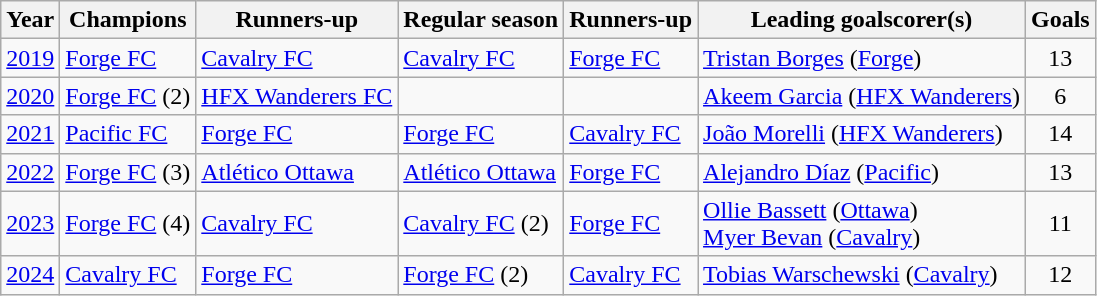<table class="wikitable">
<tr>
<th>Year</th>
<th>Champions </th>
<th>Runners-up</th>
<th>Regular season </th>
<th>Runners-up</th>
<th>Leading goalscorer(s)</th>
<th>Goals</th>
</tr>
<tr>
<td align=center><a href='#'>2019</a></td>
<td><a href='#'>Forge FC</a></td>
<td><a href='#'>Cavalry FC</a></td>
<td><a href='#'>Cavalry FC</a></td>
<td><a href='#'>Forge FC</a></td>
<td> <a href='#'>Tristan Borges</a> (<a href='#'>Forge</a>)</td>
<td align=center>13</td>
</tr>
<tr>
<td align=center><a href='#'>2020</a></td>
<td><a href='#'>Forge FC</a> (2)</td>
<td><a href='#'>HFX Wanderers FC</a></td>
<td></td>
<td></td>
<td> <a href='#'>Akeem Garcia</a> (<a href='#'>HFX Wanderers</a>)</td>
<td align=center>6</td>
</tr>
<tr>
<td align=center><a href='#'>2021</a></td>
<td><a href='#'>Pacific FC</a></td>
<td><a href='#'>Forge FC</a></td>
<td><a href='#'>Forge FC</a></td>
<td><a href='#'>Cavalry FC</a></td>
<td> <a href='#'>João Morelli</a> (<a href='#'>HFX Wanderers</a>)</td>
<td align=center>14</td>
</tr>
<tr>
<td align=center><a href='#'>2022</a></td>
<td><a href='#'>Forge FC</a> (3)</td>
<td><a href='#'>Atlético Ottawa</a></td>
<td><a href='#'>Atlético Ottawa</a></td>
<td><a href='#'>Forge FC</a></td>
<td> <a href='#'>Alejandro Díaz</a> (<a href='#'>Pacific</a>)</td>
<td align=center>13</td>
</tr>
<tr>
<td align=center><a href='#'>2023</a></td>
<td><a href='#'>Forge FC</a> (4)</td>
<td><a href='#'>Cavalry FC</a></td>
<td><a href='#'>Cavalry FC</a> (2)</td>
<td><a href='#'>Forge FC</a></td>
<td> <a href='#'>Ollie Bassett</a> (<a href='#'>Ottawa</a>)<br> <a href='#'>Myer Bevan</a> (<a href='#'>Cavalry</a>)</td>
<td align=center>11</td>
</tr>
<tr>
<td align=center><a href='#'>2024</a></td>
<td><a href='#'>Cavalry FC</a></td>
<td><a href='#'>Forge FC</a></td>
<td><a href='#'>Forge FC</a> (2)</td>
<td><a href='#'>Cavalry FC</a></td>
<td> <a href='#'>Tobias Warschewski</a> (<a href='#'>Cavalry</a>)</td>
<td align=center>12</td>
</tr>
</table>
